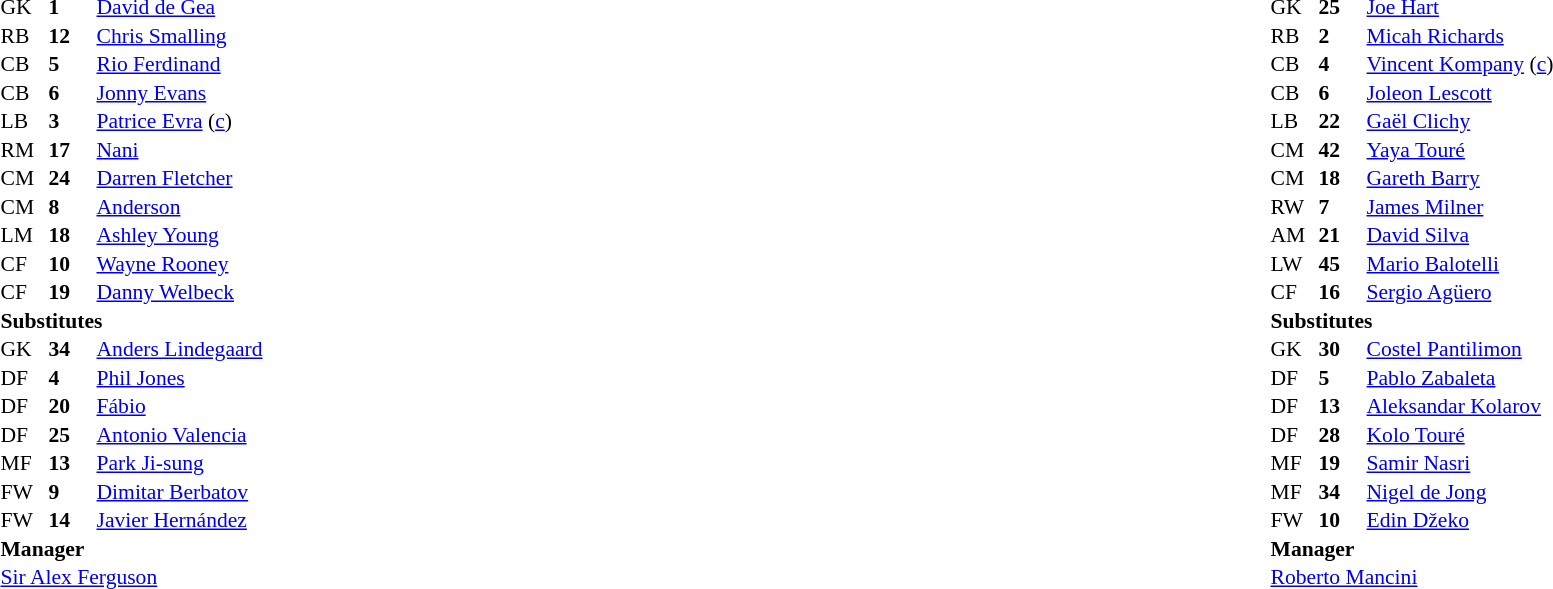<table width="100%">
<tr>
<td style="vertical-align:top" width="40%"><br><table style="font-size: 90%" cellspacing="2" cellpadding="0">
<tr>
<th width=30></th>
<th width=30></th>
</tr>
<tr>
<td>GK</td>
<td><strong>1</strong></td>
<td> <a href='#'>David de Gea</a></td>
</tr>
<tr>
<td>RB</td>
<td><strong>12</strong></td>
<td> <a href='#'>Chris Smalling</a></td>
<td></td>
</tr>
<tr>
<td>CB</td>
<td><strong>5</strong></td>
<td> <a href='#'>Rio Ferdinand</a></td>
</tr>
<tr>
<td>CB</td>
<td><strong>6</strong></td>
<td> <a href='#'>Jonny Evans</a></td>
<td></td>
</tr>
<tr>
<td>LB</td>
<td><strong>3</strong></td>
<td> <a href='#'>Patrice Evra</a> (<a href='#'>c</a>)</td>
<td></td>
</tr>
<tr>
<td>RM</td>
<td><strong>17</strong></td>
<td> <a href='#'>Nani</a></td>
<td></td>
<td></td>
</tr>
<tr>
<td>CM</td>
<td><strong>24</strong></td>
<td> <a href='#'>Darren Fletcher</a></td>
</tr>
<tr>
<td>CM</td>
<td><strong>8</strong></td>
<td> <a href='#'>Anderson</a></td>
<td></td>
<td></td>
</tr>
<tr>
<td>LM</td>
<td><strong>18</strong></td>
<td> <a href='#'>Ashley Young</a></td>
</tr>
<tr>
<td>CF</td>
<td><strong>10</strong></td>
<td> <a href='#'>Wayne Rooney</a></td>
</tr>
<tr>
<td>CF</td>
<td><strong>19</strong></td>
<td> <a href='#'>Danny Welbeck</a></td>
<td></td>
</tr>
<tr>
<td colspan=3><strong>Substitutes</strong></td>
</tr>
<tr>
<td>GK</td>
<td><strong>34</strong></td>
<td> <a href='#'>Anders Lindegaard</a></td>
</tr>
<tr>
<td>DF</td>
<td><strong>4</strong></td>
<td> <a href='#'>Phil Jones</a></td>
<td></td>
<td></td>
</tr>
<tr>
<td>DF</td>
<td><strong>20</strong></td>
<td> <a href='#'>Fábio</a></td>
</tr>
<tr>
<td>DF</td>
<td><strong>25</strong></td>
<td> <a href='#'>Antonio Valencia</a></td>
</tr>
<tr>
<td>MF</td>
<td><strong>13</strong></td>
<td> <a href='#'>Park Ji-sung</a></td>
</tr>
<tr>
<td>FW</td>
<td><strong>9</strong></td>
<td> <a href='#'>Dimitar Berbatov</a></td>
</tr>
<tr>
<td>FW</td>
<td><strong>14</strong></td>
<td> <a href='#'>Javier Hernández</a></td>
<td></td>
<td></td>
</tr>
<tr>
<td colspan=3><strong>Manager</strong></td>
</tr>
<tr>
<td colspan=4> <a href='#'>Sir Alex Ferguson</a></td>
</tr>
</table>
</td>
<td style="vertical-align:top"></td>
<td style="vertical-align:top" width="50%"><br><table style="font-size: 90%" cellspacing="2" cellpadding="0" align=center>
<tr>
<th width=30></th>
<th width=30></th>
</tr>
<tr>
<td>GK</td>
<td><strong>25</strong></td>
<td> <a href='#'>Joe Hart</a></td>
</tr>
<tr>
<td>RB</td>
<td><strong>2</strong></td>
<td> <a href='#'>Micah Richards</a></td>
<td></td>
</tr>
<tr>
<td>CB</td>
<td><strong>4</strong></td>
<td> <a href='#'>Vincent Kompany</a> (<a href='#'>c</a>)</td>
<td></td>
</tr>
<tr>
<td>CB</td>
<td><strong>6</strong></td>
<td> <a href='#'>Joleon Lescott</a></td>
</tr>
<tr>
<td>LB</td>
<td><strong>22</strong></td>
<td> <a href='#'>Gaël Clichy</a></td>
</tr>
<tr>
<td>CM</td>
<td><strong>42</strong></td>
<td> <a href='#'>Yaya Touré</a></td>
</tr>
<tr>
<td>CM</td>
<td><strong>18</strong></td>
<td> <a href='#'>Gareth Barry</a></td>
</tr>
<tr>
<td>RW</td>
<td><strong>7</strong></td>
<td> <a href='#'>James Milner</a></td>
<td></td>
<td></td>
</tr>
<tr>
<td>AM</td>
<td><strong>21</strong></td>
<td> <a href='#'>David Silva</a></td>
</tr>
<tr>
<td>LW</td>
<td><strong>45</strong></td>
<td> <a href='#'>Mario Balotelli</a></td>
<td></td>
<td></td>
</tr>
<tr>
<td>CF</td>
<td><strong>16</strong></td>
<td> <a href='#'>Sergio Agüero</a></td>
<td></td>
<td></td>
</tr>
<tr>
<td colspan=3><strong>Substitutes</strong></td>
</tr>
<tr>
<td>GK</td>
<td><strong>30</strong></td>
<td> <a href='#'>Costel Pantilimon</a></td>
</tr>
<tr>
<td>DF</td>
<td><strong>5</strong></td>
<td> <a href='#'>Pablo Zabaleta</a></td>
</tr>
<tr>
<td>DF</td>
<td><strong>13</strong></td>
<td> <a href='#'>Aleksandar Kolarov</a></td>
<td></td>
<td></td>
</tr>
<tr>
<td>DF</td>
<td><strong>28</strong></td>
<td> <a href='#'>Kolo Touré</a></td>
</tr>
<tr>
<td>MF</td>
<td><strong>19</strong></td>
<td> <a href='#'>Samir Nasri</a></td>
<td></td>
<td></td>
</tr>
<tr>
<td>MF</td>
<td><strong>34</strong></td>
<td> <a href='#'>Nigel de Jong</a></td>
</tr>
<tr>
<td>FW</td>
<td><strong>10</strong></td>
<td> <a href='#'>Edin Džeko</a></td>
<td></td>
<td></td>
</tr>
<tr>
<td colspan=3><strong>Manager</strong></td>
</tr>
<tr>
<td colspan=4> <a href='#'>Roberto Mancini</a></td>
</tr>
</table>
</td>
</tr>
</table>
